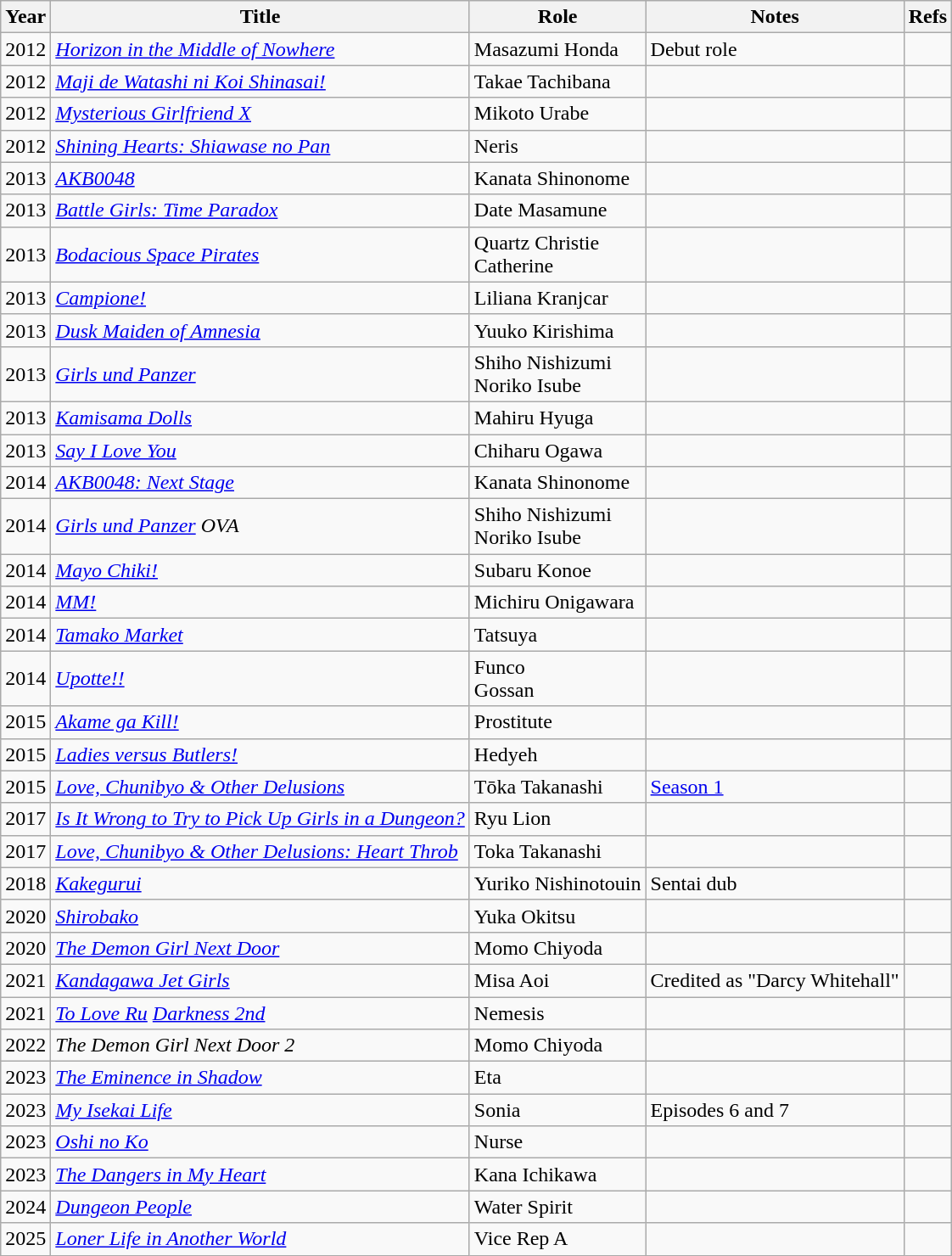<table class="wikitable sortable plainrowheaders">
<tr>
<th>Year</th>
<th>Title</th>
<th>Role</th>
<th class="unsortable">Notes</th>
<th class="unsortable">Refs</th>
</tr>
<tr>
<td>2012</td>
<td><em><a href='#'>Horizon in the Middle of Nowhere</a></em></td>
<td>Masazumi Honda</td>
<td>Debut role</td>
<td></td>
</tr>
<tr>
<td>2012</td>
<td><em><a href='#'>Maji de Watashi ni Koi Shinasai!</a></em></td>
<td>Takae Tachibana</td>
<td></td>
<td></td>
</tr>
<tr>
<td>2012</td>
<td><em><a href='#'>Mysterious Girlfriend X</a></em></td>
<td>Mikoto Urabe</td>
<td></td>
<td></td>
</tr>
<tr>
<td>2012</td>
<td><em><a href='#'>Shining Hearts: Shiawase no Pan</a></em></td>
<td>Neris</td>
<td></td>
<td></td>
</tr>
<tr>
<td>2013</td>
<td><em><a href='#'>AKB0048</a></em></td>
<td>Kanata Shinonome</td>
<td></td>
<td></td>
</tr>
<tr>
<td>2013</td>
<td><em><a href='#'>Battle Girls: Time Paradox</a></em></td>
<td>Date Masamune</td>
<td></td>
<td></td>
</tr>
<tr>
<td>2013</td>
<td><em><a href='#'>Bodacious Space Pirates</a></em></td>
<td>Quartz Christie<br>Catherine</td>
<td></td>
<td></td>
</tr>
<tr>
<td>2013</td>
<td><em><a href='#'>Campione!</a></em></td>
<td>Liliana Kranjcar</td>
<td></td>
<td></td>
</tr>
<tr>
<td>2013</td>
<td><em><a href='#'>Dusk Maiden of Amnesia</a></em></td>
<td>Yuuko Kirishima</td>
<td></td>
<td></td>
</tr>
<tr>
<td>2013</td>
<td><em><a href='#'>Girls und Panzer</a></em></td>
<td>Shiho Nishizumi<br>Noriko Isube</td>
<td></td>
<td></td>
</tr>
<tr>
<td>2013</td>
<td><em><a href='#'>Kamisama Dolls</a></em></td>
<td>Mahiru Hyuga</td>
<td></td>
<td></td>
</tr>
<tr>
<td>2013</td>
<td><em><a href='#'>Say I Love You</a></em></td>
<td>Chiharu Ogawa</td>
<td></td>
<td></td>
</tr>
<tr>
<td>2014</td>
<td><em><a href='#'>AKB0048: Next Stage</a></em></td>
<td>Kanata Shinonome</td>
<td></td>
<td></td>
</tr>
<tr>
<td>2014</td>
<td><em><a href='#'>Girls und Panzer</a> OVA</em></td>
<td>Shiho Nishizumi<br>Noriko Isube</td>
<td></td>
<td></td>
</tr>
<tr>
<td>2014</td>
<td><em><a href='#'>Mayo Chiki!</a></em></td>
<td>Subaru Konoe</td>
<td></td>
<td></td>
</tr>
<tr>
<td>2014</td>
<td><em><a href='#'>MM!</a></em></td>
<td>Michiru Onigawara</td>
<td></td>
<td></td>
</tr>
<tr>
<td>2014</td>
<td><em><a href='#'>Tamako Market</a></em></td>
<td>Tatsuya</td>
<td></td>
<td></td>
</tr>
<tr>
<td>2014</td>
<td><em><a href='#'>Upotte!!</a></em></td>
<td>Funco<br>Gossan</td>
<td></td>
<td></td>
</tr>
<tr>
<td>2015</td>
<td><em><a href='#'>Akame ga Kill!</a></em></td>
<td>Prostitute</td>
<td></td>
<td></td>
</tr>
<tr>
<td>2015</td>
<td><em><a href='#'>Ladies versus Butlers!</a></em></td>
<td>Hedyeh</td>
<td></td>
<td></td>
</tr>
<tr>
<td>2015</td>
<td><em><a href='#'>Love, Chunibyo & Other Delusions</a></em></td>
<td>Tōka Takanashi</td>
<td><a href='#'>Season 1</a></td>
<td></td>
</tr>
<tr>
<td>2017</td>
<td><em><a href='#'>Is It Wrong to Try to Pick Up Girls in a Dungeon?</a></em></td>
<td>Ryu Lion</td>
<td></td>
<td></td>
</tr>
<tr>
<td>2017</td>
<td><em><a href='#'>Love, Chunibyo & Other Delusions: Heart Throb</a></em></td>
<td>Toka Takanashi</td>
<td></td>
<td></td>
</tr>
<tr>
<td>2018</td>
<td><em><a href='#'>Kakegurui</a></em></td>
<td>Yuriko Nishinotouin</td>
<td>Sentai dub</td>
<td></td>
</tr>
<tr>
<td>2020</td>
<td><em><a href='#'>Shirobako</a></em></td>
<td>Yuka Okitsu</td>
<td></td>
<td></td>
</tr>
<tr>
<td>2020</td>
<td><em><a href='#'>The Demon Girl Next Door</a></em></td>
<td>Momo Chiyoda</td>
<td></td>
<td></td>
</tr>
<tr>
<td>2021</td>
<td><em><a href='#'>Kandagawa Jet Girls</a></em></td>
<td>Misa Aoi</td>
<td>Credited as "Darcy Whitehall"</td>
<td></td>
</tr>
<tr>
<td>2021</td>
<td><em><a href='#'>To Love Ru</a> <a href='#'>Darkness 2nd</a></em></td>
<td>Nemesis</td>
<td></td>
<td></td>
</tr>
<tr>
<td>2022</td>
<td><em>The Demon Girl Next Door 2</em></td>
<td>Momo Chiyoda</td>
<td></td>
<td></td>
</tr>
<tr>
<td>2023</td>
<td><em><a href='#'>The Eminence in Shadow</a></em></td>
<td>Eta</td>
<td></td>
<td></td>
</tr>
<tr>
<td>2023</td>
<td><em><a href='#'>My Isekai Life</a></em></td>
<td>Sonia</td>
<td>Episodes 6 and 7</td>
<td></td>
</tr>
<tr>
<td>2023</td>
<td><em><a href='#'>Oshi no Ko</a></em></td>
<td>Nurse</td>
<td></td>
<td></td>
</tr>
<tr>
<td>2023</td>
<td><em><a href='#'>The Dangers in My Heart</a></em></td>
<td>Kana Ichikawa</td>
<td></td>
<td></td>
</tr>
<tr>
<td>2024</td>
<td><em><a href='#'>Dungeon People</a></em></td>
<td>Water Spirit</td>
<td></td>
<td></td>
</tr>
<tr>
<td>2025</td>
<td><em><a href='#'>Loner Life in Another World</a></em></td>
<td>Vice Rep A</td>
<td></td>
<td></td>
</tr>
</table>
